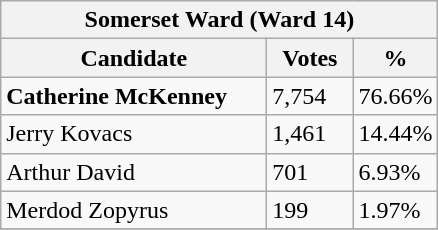<table class="wikitable">
<tr>
<th colspan="3">Somerset Ward (Ward 14)</th>
</tr>
<tr>
<th style="width: 170px">Candidate</th>
<th style="width: 50px">Votes</th>
<th style="width: 40px">%</th>
</tr>
<tr>
<td><strong>Catherine McKenney</strong></td>
<td>7,754</td>
<td>76.66%</td>
</tr>
<tr>
<td>Jerry Kovacs</td>
<td>1,461</td>
<td>14.44%</td>
</tr>
<tr>
<td>Arthur David</td>
<td>701</td>
<td>6.93%</td>
</tr>
<tr>
<td>Merdod Zopyrus</td>
<td>199</td>
<td>1.97%</td>
</tr>
<tr>
</tr>
</table>
